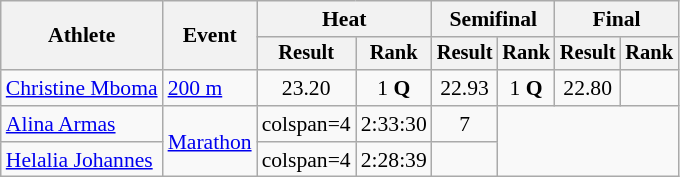<table class="wikitable" style="font-size:90%; text-align:center">
<tr>
<th rowspan=2>Athlete</th>
<th rowspan=2>Event</th>
<th colspan=2>Heat</th>
<th colspan=2>Semifinal</th>
<th colspan=2>Final</th>
</tr>
<tr style="font-size:95%">
<th>Result</th>
<th>Rank</th>
<th>Result</th>
<th>Rank</th>
<th>Result</th>
<th>Rank</th>
</tr>
<tr>
<td align=left><a href='#'>Christine Mboma</a></td>
<td align=left rowspan=1><a href='#'>200 m</a></td>
<td>23.20</td>
<td>1 <strong>Q</strong></td>
<td>22.93</td>
<td>1 <strong>Q</strong></td>
<td>22.80</td>
<td></td>
</tr>
<tr>
<td align=left><a href='#'>Alina Armas</a></td>
<td align=left rowspan=2><a href='#'>Marathon</a></td>
<td>colspan=4 </td>
<td>2:33:30</td>
<td>7</td>
</tr>
<tr>
<td align=left><a href='#'>Helalia Johannes</a></td>
<td>colspan=4 </td>
<td>2:28:39</td>
<td></td>
</tr>
</table>
